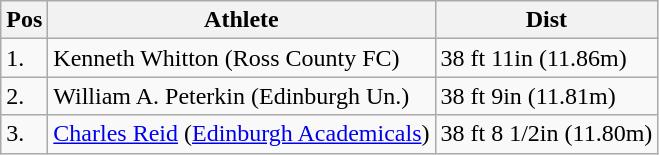<table class="wikitable">
<tr>
<th>Pos</th>
<th>Athlete</th>
<th>Dist</th>
</tr>
<tr>
<td>1.</td>
<td>Kenneth Whitton (Ross County FC)</td>
<td>38 ft 11in (11.86m)</td>
</tr>
<tr>
<td>2.</td>
<td>William A. Peterkin (Edinburgh Un.)</td>
<td>38 ft 9in (11.81m)</td>
</tr>
<tr>
<td>3.</td>
<td><a href='#'>Charles Reid</a> (<a href='#'>Edinburgh Academicals</a>)</td>
<td>38 ft 8 1/2in (11.80m)</td>
</tr>
</table>
